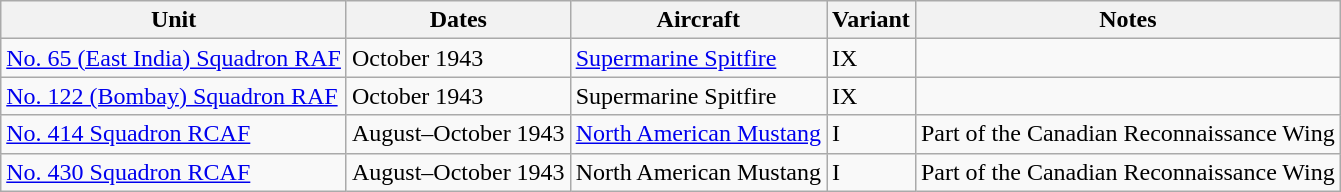<table class="wikitable">
<tr>
<th>Unit</th>
<th>Dates</th>
<th>Aircraft</th>
<th>Variant</th>
<th>Notes</th>
</tr>
<tr>
<td><a href='#'>No. 65 (East India) Squadron RAF</a></td>
<td>October 1943</td>
<td><a href='#'>Supermarine Spitfire</a></td>
<td>IX</td>
<td></td>
</tr>
<tr>
<td><a href='#'>No. 122 (Bombay) Squadron RAF</a></td>
<td>October 1943</td>
<td>Supermarine Spitfire</td>
<td>IX</td>
<td></td>
</tr>
<tr>
<td><a href='#'>No. 414 Squadron RCAF</a></td>
<td>August–October 1943</td>
<td><a href='#'>North American Mustang</a></td>
<td>I</td>
<td>Part of the Canadian Reconnaissance Wing</td>
</tr>
<tr>
<td><a href='#'>No. 430 Squadron RCAF</a></td>
<td>August–October 1943</td>
<td>North American Mustang</td>
<td>I</td>
<td>Part of the Canadian Reconnaissance Wing</td>
</tr>
</table>
